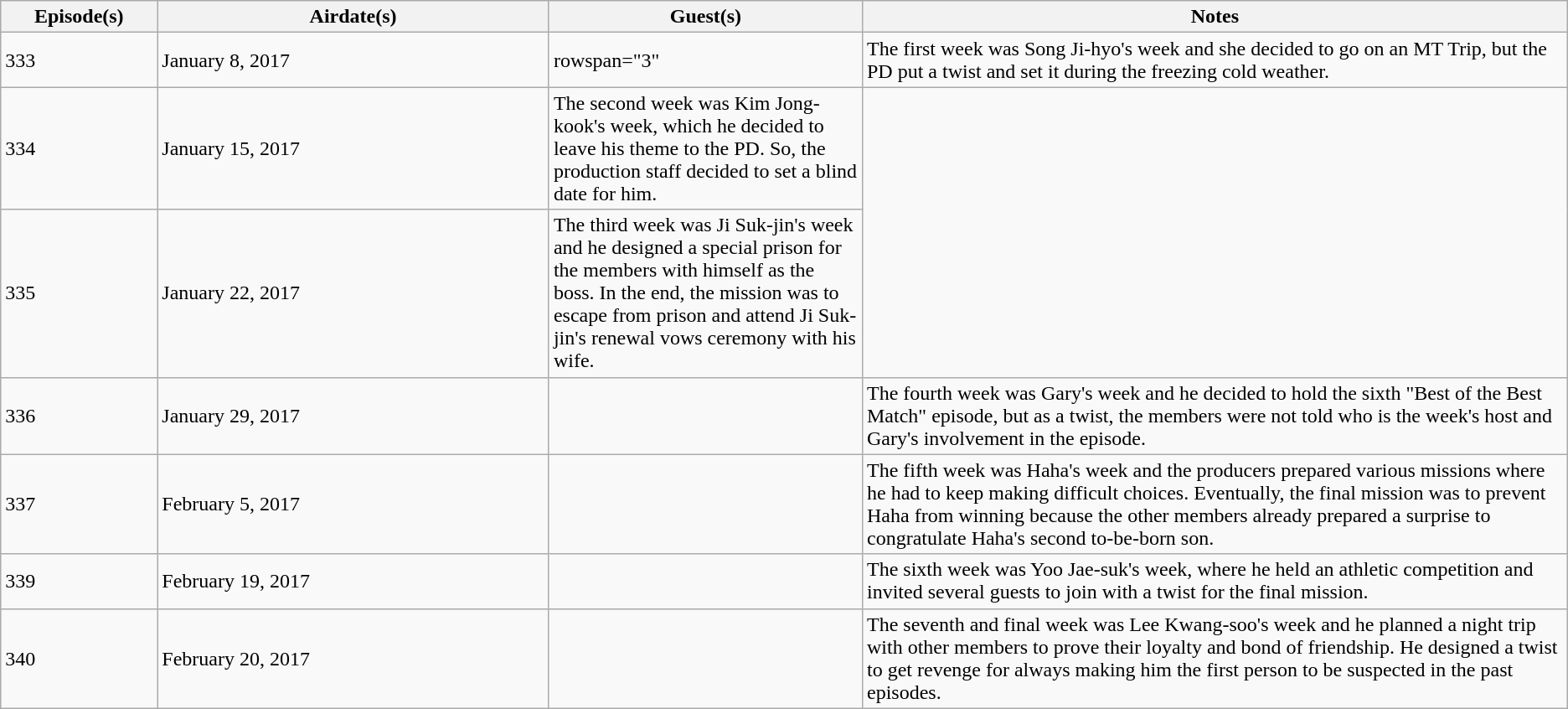<table class="wikitable">
<tr>
<th style="width:10%;">Episode(s)</th>
<th style="width:25%;">Airdate(s)</th>
<th style="width:20%;">Guest(s)</th>
<th style="width:55%;">Notes</th>
</tr>
<tr>
<td>333</td>
<td>January 8, 2017</td>
<td>rowspan="3" </td>
<td>The first week was Song Ji-hyo's week and she decided to go on an MT Trip, but the PD put a twist and set it during the freezing cold weather.</td>
</tr>
<tr>
<td>334</td>
<td>January 15, 2017</td>
<td>The second week was Kim Jong-kook's week, which he decided to leave his theme to the PD. So, the production staff decided to set a blind date for him.</td>
</tr>
<tr>
<td>335</td>
<td>January 22, 2017</td>
<td>The third week was Ji Suk-jin's week and he designed a special prison for the members with himself as the boss. In the end, the mission was to escape from prison and attend Ji Suk-jin's renewal vows ceremony with his wife.</td>
</tr>
<tr>
<td>336</td>
<td>January 29, 2017</td>
<td></td>
<td>The fourth week was Gary's week and he decided to hold the sixth "Best of the Best Match" episode, but as a twist, the members were not told who is the week's host and Gary's involvement in the episode.</td>
</tr>
<tr>
<td>337</td>
<td>February 5, 2017</td>
<td></td>
<td>The fifth week was Haha's week and the producers prepared various missions where he had to keep making difficult choices. Eventually, the final mission was to prevent Haha from winning because the other members already prepared a surprise to congratulate Haha's second to-be-born son.</td>
</tr>
<tr>
<td>339</td>
<td>February 19, 2017</td>
<td></td>
<td>The sixth week was Yoo Jae-suk's week, where he held an athletic competition and invited several guests to join with a twist for the final mission.</td>
</tr>
<tr>
<td>340</td>
<td>February 20, 2017</td>
<td></td>
<td>The seventh and final week was Lee Kwang-soo's week and he planned a night trip with other members to prove their loyalty and bond of friendship. He designed a twist to get revenge for always making him the first person to be suspected in the past episodes.</td>
</tr>
</table>
